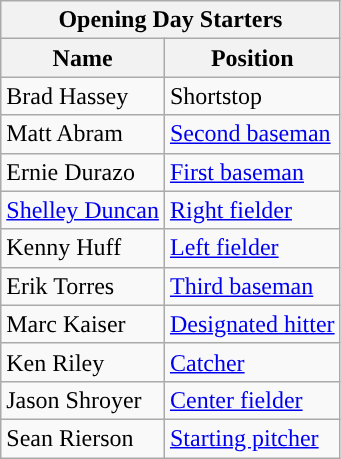<table class="wikitable">
<tr>
<th colspan="2">Opening Day Starters</th>
</tr>
<tr>
<th>Name</th>
<th>Position</th>
</tr>
<tr>
<td>Brad Hassey</td>
<td>Shortstop</td>
</tr>
<tr>
<td>Matt Abram</td>
<td><a href='#'>Second baseman</a></td>
</tr>
<tr>
<td>Ernie Durazo</td>
<td><a href='#'>First baseman</a></td>
</tr>
<tr>
<td><a href='#'>Shelley Duncan</a></td>
<td><a href='#'>Right fielder</a></td>
</tr>
<tr>
<td>Kenny Huff</td>
<td><a href='#'>Left fielder</a></td>
</tr>
<tr>
<td>Erik Torres</td>
<td><a href='#'>Third baseman</a></td>
</tr>
<tr>
<td>Marc Kaiser</td>
<td><a href='#'>Designated hitter</a></td>
</tr>
<tr>
<td>Ken Riley</td>
<td><a href='#'>Catcher</a></td>
</tr>
<tr>
<td>Jason Shroyer</td>
<td><a href='#'>Center fielder</a></td>
</tr>
<tr>
<td>Sean Rierson</td>
<td><a href='#'>Starting pitcher</a></td>
</tr>
</table>
